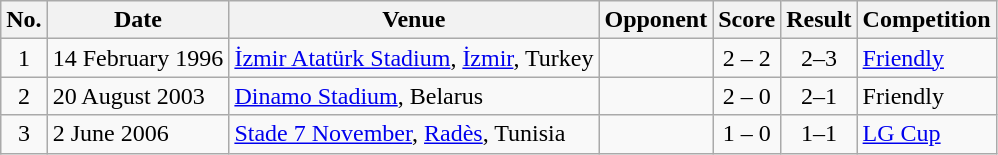<table class="wikitable sortable">
<tr>
<th scope="col">No.</th>
<th scope="col">Date</th>
<th scope="col">Venue</th>
<th scope="col">Opponent</th>
<th scope="col">Score</th>
<th scope="col">Result</th>
<th scope="col">Competition</th>
</tr>
<tr>
<td style="text-align:center">1</td>
<td>14 February 1996</td>
<td><a href='#'>İzmir Atatürk Stadium</a>, <a href='#'>İzmir</a>, Turkey</td>
<td></td>
<td style="text-align:center">2 – 2</td>
<td style="text-align:center">2–3</td>
<td><a href='#'>Friendly</a></td>
</tr>
<tr>
<td style="text-align:center">2</td>
<td>20 August 2003</td>
<td><a href='#'>Dinamo Stadium</a>, Belarus</td>
<td></td>
<td style="text-align:center">2 – 0</td>
<td style="text-align:center">2–1</td>
<td>Friendly</td>
</tr>
<tr>
<td style="text-align:center">3</td>
<td>2 June 2006</td>
<td><a href='#'>Stade 7 November</a>, <a href='#'>Radès</a>, Tunisia</td>
<td></td>
<td style="text-align:center">1 – 0</td>
<td style="text-align:center">1–1</td>
<td><a href='#'>LG Cup</a></td>
</tr>
</table>
